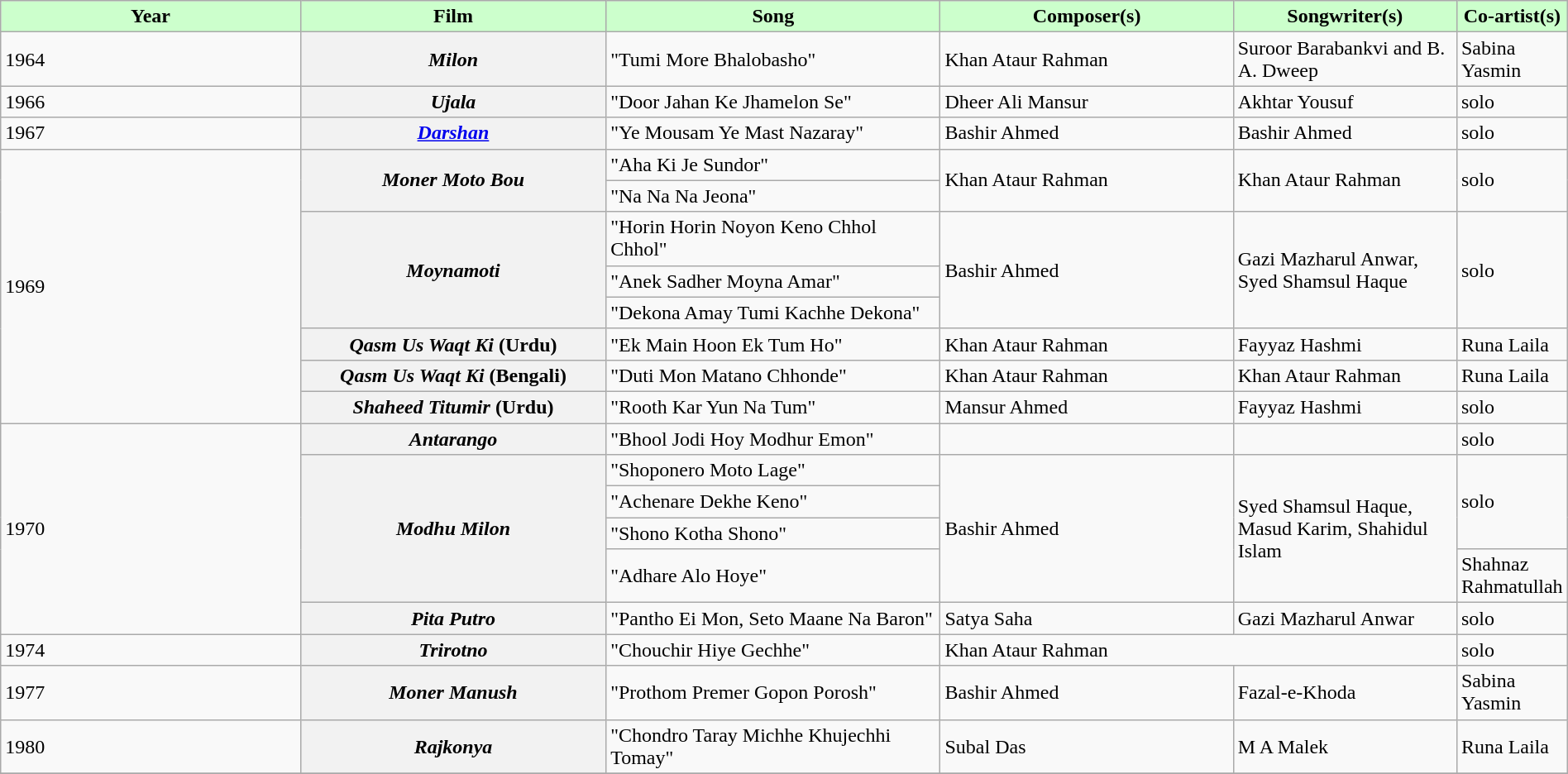<table class="wikitable plainrowheaders" width="100%" textcolor:#000;">
<tr style="background:#cfc; text-align:center;">
<td scope="col" width=21%><strong>Year</strong></td>
<td scope="col" width=21%><strong>Film</strong></td>
<td scope="col" width=23%><strong>Song</strong></td>
<td scope="col" width=20%><strong>Composer(s)</strong></td>
<td scope="col" width=20%><strong>Songwriter(s)</strong></td>
<td scope="col" width=21%><strong>Co-artist(s)</strong></td>
</tr>
<tr>
<td>1964</td>
<th><em>Milon</em></th>
<td>"Tumi More Bhalobasho"</td>
<td>Khan Ataur Rahman</td>
<td>Suroor Barabankvi and B. A. Dweep</td>
<td>Sabina Yasmin</td>
</tr>
<tr>
<td>1966</td>
<th><em>Ujala</em></th>
<td>"Door Jahan Ke Jhamelon Se"</td>
<td>Dheer Ali Mansur</td>
<td>Akhtar Yousuf</td>
<td>solo</td>
</tr>
<tr>
<td>1967</td>
<th><em><a href='#'>Darshan</a></em></th>
<td>"Ye Mousam Ye Mast Nazaray"</td>
<td>Bashir Ahmed</td>
<td>Bashir Ahmed</td>
<td>solo</td>
</tr>
<tr>
<td rowspan=8>1969</td>
<th Rowspan=2><em>Moner Moto Bou</em></th>
<td>"Aha Ki Je Sundor"</td>
<td rowspan=2>Khan Ataur Rahman</td>
<td rowspan=2>Khan Ataur Rahman</td>
<td rowspan=2>solo</td>
</tr>
<tr>
<td>"Na Na Na Jeona"</td>
</tr>
<tr>
<th rowspan=3><em>Moynamoti</em></th>
<td>"Horin Horin Noyon Keno Chhol Chhol"</td>
<td rowspan=3>Bashir Ahmed</td>
<td rowspan=3>Gazi Mazharul Anwar,  Syed Shamsul Haque</td>
<td rowspan=3>solo</td>
</tr>
<tr>
<td>"Anek Sadher Moyna Amar"</td>
</tr>
<tr>
<td>"Dekona Amay Tumi Kachhe Dekona"</td>
</tr>
<tr>
<th><em>Qasm Us Waqt Ki</em> (Urdu)</th>
<td>"Ek Main Hoon Ek Tum Ho"</td>
<td>Khan Ataur Rahman</td>
<td>Fayyaz Hashmi</td>
<td>Runa Laila</td>
</tr>
<tr>
<th><em>Qasm Us Waqt Ki</em> (Bengali)</th>
<td>"Duti Mon Matano Chhonde"</td>
<td>Khan Ataur Rahman</td>
<td>Khan Ataur Rahman</td>
<td>Runa Laila</td>
</tr>
<tr>
<th><em>Shaheed Titumir</em> (Urdu)</th>
<td>"Rooth Kar Yun Na Tum"</td>
<td>Mansur Ahmed</td>
<td>Fayyaz Hashmi</td>
<td>solo</td>
</tr>
<tr>
<td rowspan=6>1970</td>
<th><em>Antarango</em></th>
<td>"Bhool Jodi Hoy Modhur Emon"</td>
<td></td>
<td></td>
<td>solo</td>
</tr>
<tr>
<th rowspan=4><em>Modhu Milon</em></th>
<td>"Shoponero Moto Lage"</td>
<td rowspan=4>Bashir Ahmed</td>
<td rowspan=4>Syed Shamsul Haque, Masud Karim, Shahidul Islam</td>
<td rowspan=3>solo</td>
</tr>
<tr>
<td>"Achenare Dekhe Keno"</td>
</tr>
<tr>
<td>"Shono Kotha Shono"</td>
</tr>
<tr>
<td>"Adhare Alo Hoye"</td>
<td>Shahnaz Rahmatullah</td>
</tr>
<tr>
<th><em>Pita Putro</em></th>
<td>"Pantho Ei Mon, Seto Maane Na Baron"</td>
<td>Satya Saha</td>
<td>Gazi Mazharul Anwar</td>
<td>solo</td>
</tr>
<tr>
<td>1974</td>
<th><em>Trirotno</em></th>
<td>"Chouchir Hiye Gechhe"</td>
<td colspan=2>Khan Ataur Rahman</td>
<td>solo</td>
</tr>
<tr>
<td>1977</td>
<th><em>Moner Manush</em></th>
<td>"Prothom Premer Gopon Porosh"</td>
<td>Bashir Ahmed</td>
<td>Fazal-e-Khoda</td>
<td>Sabina Yasmin</td>
</tr>
<tr>
<td>1980</td>
<th><em>Rajkonya</em></th>
<td>"Chondro Taray Michhe Khujechhi Tomay"</td>
<td>Subal Das</td>
<td>M A Malek</td>
<td>Runa Laila</td>
</tr>
<tr>
</tr>
</table>
